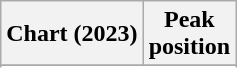<table class="wikitable sortable plainrowheaders" style="text-align:center">
<tr>
<th scope="col">Chart (2023)</th>
<th scope="col">Peak<br>position</th>
</tr>
<tr>
</tr>
<tr>
</tr>
<tr>
</tr>
</table>
